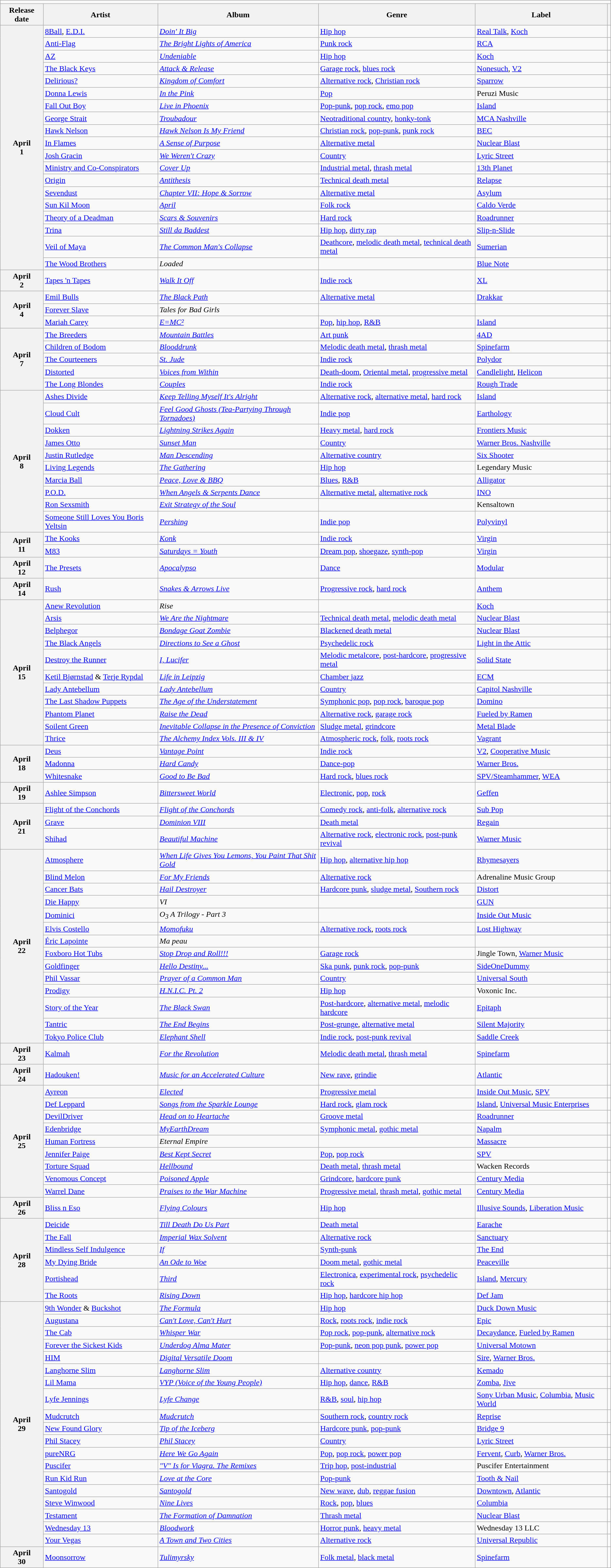<table class="wikitable plainrowheaders">
<tr>
<td colspan="6" style="text-align:center;"></td>
</tr>
<tr>
<th scope="col">Release date</th>
<th scope="col">Artist</th>
<th scope="col">Album</th>
<th scope="col">Genre</th>
<th scope="col">Label</th>
<th scope="col"></th>
</tr>
<tr>
<th scope="row" rowspan="19" style="text-align:center;">April<br>1</th>
<td><a href='#'>8Ball</a>, <a href='#'>E.D.I.</a></td>
<td><em><a href='#'>Doin' It Big</a></em></td>
<td><a href='#'>Hip hop</a></td>
<td><a href='#'>Real Talk</a>, <a href='#'>Koch</a></td>
<td></td>
</tr>
<tr>
<td><a href='#'>Anti-Flag</a></td>
<td><em><a href='#'>The Bright Lights of America</a></em></td>
<td><a href='#'>Punk rock</a></td>
<td><a href='#'>RCA</a></td>
<td></td>
</tr>
<tr>
<td><a href='#'>AZ</a></td>
<td><em><a href='#'>Undeniable</a></em></td>
<td><a href='#'>Hip hop</a></td>
<td><a href='#'>Koch</a></td>
<td></td>
</tr>
<tr>
<td><a href='#'>The Black Keys</a></td>
<td><em><a href='#'>Attack & Release</a></em></td>
<td><a href='#'>Garage rock</a>, <a href='#'>blues rock</a></td>
<td><a href='#'>Nonesuch</a>, <a href='#'>V2</a></td>
<td></td>
</tr>
<tr>
<td><a href='#'>Delirious?</a></td>
<td><em><a href='#'>Kingdom of Comfort</a></em></td>
<td><a href='#'>Alternative rock</a>, <a href='#'>Christian rock</a></td>
<td><a href='#'>Sparrow</a></td>
<td></td>
</tr>
<tr>
<td><a href='#'>Donna Lewis</a></td>
<td><em><a href='#'>In the Pink</a></em></td>
<td><a href='#'>Pop</a></td>
<td>Peruzi Music</td>
<td></td>
</tr>
<tr>
<td><a href='#'>Fall Out Boy</a></td>
<td><em><a href='#'>Live in Phoenix</a></em></td>
<td><a href='#'>Pop-punk</a>, <a href='#'>pop rock</a>, <a href='#'>emo pop</a></td>
<td><a href='#'>Island</a></td>
<td></td>
</tr>
<tr>
<td><a href='#'>George Strait</a></td>
<td><em><a href='#'>Troubadour</a></em></td>
<td><a href='#'>Neotraditional country</a>, <a href='#'>honky-tonk</a></td>
<td><a href='#'>MCA Nashville</a></td>
<td></td>
</tr>
<tr>
<td><a href='#'>Hawk Nelson</a></td>
<td><em><a href='#'>Hawk Nelson Is My Friend</a></em></td>
<td><a href='#'>Christian rock</a>, <a href='#'>pop-punk</a>, <a href='#'>punk rock</a></td>
<td><a href='#'>BEC</a></td>
<td></td>
</tr>
<tr>
<td><a href='#'>In Flames</a></td>
<td><em><a href='#'>A Sense of Purpose</a></em></td>
<td><a href='#'>Alternative metal</a></td>
<td><a href='#'>Nuclear Blast</a></td>
<td></td>
</tr>
<tr>
<td><a href='#'>Josh Gracin</a></td>
<td><em><a href='#'>We Weren't Crazy</a></em></td>
<td><a href='#'>Country</a></td>
<td><a href='#'>Lyric Street</a></td>
<td></td>
</tr>
<tr>
<td><a href='#'>Ministry and Co-Conspirators</a></td>
<td><em><a href='#'>Cover Up</a></em></td>
<td><a href='#'>Industrial metal</a>, <a href='#'>thrash metal</a></td>
<td><a href='#'>13th Planet</a></td>
<td></td>
</tr>
<tr>
<td><a href='#'>Origin</a></td>
<td><em><a href='#'>Antithesis</a></em></td>
<td><a href='#'>Technical death metal</a></td>
<td><a href='#'>Relapse</a></td>
<td></td>
</tr>
<tr>
<td><a href='#'>Sevendust</a></td>
<td><em><a href='#'>Chapter VII: Hope & Sorrow</a></em></td>
<td><a href='#'>Alternative metal</a></td>
<td><a href='#'>Asylum</a></td>
<td></td>
</tr>
<tr>
<td><a href='#'>Sun Kil Moon</a></td>
<td><em><a href='#'>April</a></em></td>
<td><a href='#'>Folk rock</a></td>
<td><a href='#'>Caldo Verde</a></td>
<td></td>
</tr>
<tr>
<td><a href='#'>Theory of a Deadman</a></td>
<td><em><a href='#'>Scars & Souvenirs</a></em></td>
<td><a href='#'>Hard rock</a></td>
<td><a href='#'>Roadrunner</a></td>
<td></td>
</tr>
<tr>
<td><a href='#'>Trina</a></td>
<td><em><a href='#'>Still da Baddest</a></em></td>
<td><a href='#'>Hip hop</a>, <a href='#'>dirty rap</a></td>
<td><a href='#'>Slip-n-Slide</a></td>
<td></td>
</tr>
<tr>
<td><a href='#'>Veil of Maya</a></td>
<td><em><a href='#'>The Common Man's Collapse</a></em></td>
<td><a href='#'>Deathcore</a>, <a href='#'>melodic death metal</a>, <a href='#'>technical death metal</a></td>
<td><a href='#'>Sumerian</a></td>
<td></td>
</tr>
<tr>
<td><a href='#'>The Wood Brothers</a></td>
<td><em>Loaded</em></td>
<td></td>
<td><a href='#'>Blue Note</a></td>
<td></td>
</tr>
<tr>
<th scope="row" style="text-align:center;">April<br>2</th>
<td><a href='#'>Tapes 'n Tapes</a></td>
<td><em><a href='#'>Walk It Off</a></em></td>
<td><a href='#'>Indie rock</a></td>
<td><a href='#'>XL</a></td>
<td></td>
</tr>
<tr>
<th scope="row" rowspan="3" style="text-align:center;">April<br>4</th>
<td><a href='#'>Emil Bulls</a></td>
<td><em><a href='#'>The Black Path</a></em></td>
<td><a href='#'>Alternative metal</a></td>
<td><a href='#'>Drakkar</a></td>
<td></td>
</tr>
<tr>
<td><a href='#'>Forever Slave</a></td>
<td><em>Tales for Bad Girls</em></td>
<td></td>
<td></td>
<td></td>
</tr>
<tr>
<td><a href='#'>Mariah Carey</a></td>
<td><em><a href='#'>E=MC²</a></em></td>
<td><a href='#'>Pop</a>, <a href='#'>hip hop</a>, <a href='#'>R&B</a></td>
<td><a href='#'>Island</a></td>
<td></td>
</tr>
<tr>
<th scope="row" rowspan="5" style="text-align:center;">April<br>7</th>
<td><a href='#'>The Breeders</a></td>
<td><em><a href='#'>Mountain Battles</a></em></td>
<td><a href='#'>Art punk</a></td>
<td><a href='#'>4AD</a></td>
<td></td>
</tr>
<tr>
<td><a href='#'>Children of Bodom</a></td>
<td><em><a href='#'>Blooddrunk</a></em></td>
<td><a href='#'>Melodic death metal</a>, <a href='#'>thrash metal</a></td>
<td><a href='#'>Spinefarm</a></td>
<td></td>
</tr>
<tr>
<td><a href='#'>The Courteeners</a></td>
<td><em><a href='#'>St. Jude</a></em></td>
<td><a href='#'>Indie rock</a></td>
<td><a href='#'>Polydor</a></td>
<td></td>
</tr>
<tr>
<td><a href='#'>Distorted</a></td>
<td><em><a href='#'>Voices from Within</a></em></td>
<td><a href='#'>Death-doom</a>, <a href='#'>Oriental metal</a>, <a href='#'>progressive metal</a></td>
<td><a href='#'>Candlelight</a>, <a href='#'>Helicon</a></td>
<td></td>
</tr>
<tr>
<td><a href='#'>The Long Blondes</a></td>
<td><em><a href='#'>Couples</a></em></td>
<td><a href='#'>Indie rock</a></td>
<td><a href='#'>Rough Trade</a></td>
<td></td>
</tr>
<tr>
<th scope="row" rowspan="10" style="text-align:center;">April<br>8</th>
<td><a href='#'>Ashes Divide</a></td>
<td><em><a href='#'>Keep Telling Myself It's Alright</a></em></td>
<td><a href='#'>Alternative rock</a>, <a href='#'>alternative metal</a>, <a href='#'>hard rock</a></td>
<td><a href='#'>Island</a></td>
<td></td>
</tr>
<tr>
<td><a href='#'>Cloud Cult</a></td>
<td><em><a href='#'>Feel Good Ghosts (Tea-Partying Through Tornadoes)</a></em></td>
<td><a href='#'>Indie pop</a></td>
<td><a href='#'>Earthology</a></td>
<td></td>
</tr>
<tr>
<td><a href='#'>Dokken</a></td>
<td><em><a href='#'>Lightning Strikes Again</a></em></td>
<td><a href='#'>Heavy metal</a>, <a href='#'>hard rock</a></td>
<td><a href='#'>Frontiers Music</a></td>
<td></td>
</tr>
<tr>
<td><a href='#'>James Otto</a></td>
<td><em><a href='#'>Sunset Man</a></em></td>
<td><a href='#'>Country</a></td>
<td><a href='#'>Warner Bros. Nashville</a></td>
<td></td>
</tr>
<tr>
<td><a href='#'>Justin Rutledge</a></td>
<td><em><a href='#'>Man Descending</a></em></td>
<td><a href='#'>Alternative country</a></td>
<td><a href='#'>Six Shooter</a></td>
<td></td>
</tr>
<tr>
<td><a href='#'>Living Legends</a></td>
<td><em><a href='#'>The Gathering</a></em></td>
<td><a href='#'>Hip hop</a></td>
<td>Legendary Music</td>
<td></td>
</tr>
<tr>
<td><a href='#'>Marcia Ball</a></td>
<td><em><a href='#'>Peace, Love & BBQ</a></em></td>
<td><a href='#'>Blues</a>, <a href='#'>R&B</a></td>
<td><a href='#'>Alligator</a></td>
<td></td>
</tr>
<tr>
<td><a href='#'>P.O.D.</a></td>
<td><em><a href='#'>When Angels & Serpents Dance</a></em></td>
<td><a href='#'>Alternative metal</a>, <a href='#'>alternative rock</a></td>
<td><a href='#'>INO</a></td>
<td></td>
</tr>
<tr>
<td><a href='#'>Ron Sexsmith</a></td>
<td><em><a href='#'>Exit Strategy of the Soul</a></em></td>
<td></td>
<td>Kensaltown</td>
<td></td>
</tr>
<tr>
<td><a href='#'>Someone Still Loves You Boris Yeltsin</a></td>
<td><em><a href='#'>Pershing</a></em></td>
<td><a href='#'>Indie pop</a></td>
<td><a href='#'>Polyvinyl</a></td>
<td></td>
</tr>
<tr>
<th scope="row" rowspan="2" style="text-align:center;">April<br>11</th>
<td><a href='#'>The Kooks</a></td>
<td><em><a href='#'>Konk</a></em></td>
<td><a href='#'>Indie rock</a></td>
<td><a href='#'>Virgin</a></td>
<td></td>
</tr>
<tr>
<td><a href='#'>M83</a></td>
<td><em><a href='#'>Saturdays = Youth</a></em></td>
<td><a href='#'>Dream pop</a>, <a href='#'>shoegaze</a>, <a href='#'>synth-pop</a></td>
<td><a href='#'>Virgin</a></td>
<td></td>
</tr>
<tr>
<th scope="row" style="text-align:center;">April<br>12</th>
<td><a href='#'>The Presets</a></td>
<td><em><a href='#'>Apocalypso</a></em></td>
<td><a href='#'>Dance</a></td>
<td><a href='#'>Modular</a></td>
<td></td>
</tr>
<tr>
<th scope="row" style="text-align:center;">April<br>14</th>
<td><a href='#'>Rush</a></td>
<td><em><a href='#'>Snakes & Arrows Live</a></em></td>
<td><a href='#'>Progressive rock</a>, <a href='#'>hard rock</a></td>
<td><a href='#'>Anthem</a></td>
<td></td>
</tr>
<tr>
<th scope="row" rowspan="11" style="text-align:center;">April<br>15</th>
<td><a href='#'>Anew Revolution</a></td>
<td><em>Rise</em></td>
<td></td>
<td><a href='#'>Koch</a></td>
<td></td>
</tr>
<tr>
<td><a href='#'>Arsis</a></td>
<td><em><a href='#'>We Are the Nightmare</a></em></td>
<td><a href='#'>Technical death metal</a>, <a href='#'>melodic death metal</a></td>
<td><a href='#'>Nuclear Blast</a></td>
<td></td>
</tr>
<tr>
<td><a href='#'>Belphegor</a></td>
<td><em><a href='#'>Bondage Goat Zombie</a></em></td>
<td><a href='#'>Blackened death metal</a></td>
<td><a href='#'>Nuclear Blast</a></td>
<td></td>
</tr>
<tr>
<td><a href='#'>The Black Angels</a></td>
<td><em><a href='#'>Directions to See a Ghost</a></em></td>
<td><a href='#'>Psychedelic rock</a></td>
<td><a href='#'>Light in the Attic</a></td>
<td></td>
</tr>
<tr>
<td><a href='#'>Destroy the Runner</a></td>
<td><em><a href='#'>I, Lucifer</a></em></td>
<td><a href='#'>Melodic metalcore</a>, <a href='#'>post-hardcore</a>, <a href='#'>progressive metal</a></td>
<td><a href='#'>Solid State</a></td>
<td></td>
</tr>
<tr>
<td><a href='#'>Ketil Bjørnstad</a> & <a href='#'>Terje Rypdal</a></td>
<td><em><a href='#'>Life in Leipzig</a></em></td>
<td><a href='#'>Chamber jazz</a></td>
<td><a href='#'>ECM</a></td>
<td></td>
</tr>
<tr>
<td><a href='#'>Lady Antebellum</a></td>
<td><em><a href='#'>Lady Antebellum</a></em></td>
<td><a href='#'>Country</a></td>
<td><a href='#'>Capitol Nashville</a></td>
<td></td>
</tr>
<tr>
<td><a href='#'>The Last Shadow Puppets</a></td>
<td><em><a href='#'>The Age of the Understatement</a></em></td>
<td><a href='#'>Symphonic pop</a>, <a href='#'>pop rock</a>, <a href='#'>baroque pop</a></td>
<td><a href='#'>Domino</a></td>
<td></td>
</tr>
<tr>
<td><a href='#'>Phantom Planet</a></td>
<td><em><a href='#'>Raise the Dead</a></em></td>
<td><a href='#'>Alternative rock</a>, <a href='#'>garage rock</a></td>
<td><a href='#'>Fueled by Ramen</a></td>
<td></td>
</tr>
<tr>
<td><a href='#'>Soilent Green</a></td>
<td><em><a href='#'>Inevitable Collapse in the Presence of Conviction</a></em></td>
<td><a href='#'>Sludge metal</a>, <a href='#'>grindcore</a></td>
<td><a href='#'>Metal Blade</a></td>
<td></td>
</tr>
<tr>
<td><a href='#'>Thrice</a></td>
<td><em><a href='#'>The Alchemy Index Vols. III & IV</a></em></td>
<td><a href='#'>Atmospheric rock</a>, <a href='#'>folk</a>, <a href='#'>roots rock</a></td>
<td><a href='#'>Vagrant</a></td>
<td></td>
</tr>
<tr>
<th scope="row" rowspan="3" style="text-align:center;">April<br>18</th>
<td><a href='#'>Deus</a></td>
<td><em><a href='#'>Vantage Point</a></em></td>
<td><a href='#'>Indie rock</a></td>
<td><a href='#'>V2</a>, <a href='#'>Cooperative Music</a></td>
<td></td>
</tr>
<tr>
<td><a href='#'>Madonna</a></td>
<td><em><a href='#'>Hard Candy</a></em></td>
<td><a href='#'>Dance-pop</a></td>
<td><a href='#'>Warner Bros.</a></td>
<td></td>
</tr>
<tr>
<td><a href='#'>Whitesnake</a></td>
<td><em><a href='#'>Good to Be Bad</a></em></td>
<td><a href='#'>Hard rock</a>, <a href='#'>blues rock</a></td>
<td><a href='#'>SPV/Steamhammer</a>, <a href='#'>WEA</a></td>
<td></td>
</tr>
<tr>
<th scope="row" style="text-align:center;">April<br>19</th>
<td><a href='#'>Ashlee Simpson</a></td>
<td><em><a href='#'>Bittersweet World</a></em></td>
<td><a href='#'>Electronic</a>, <a href='#'>pop</a>, <a href='#'>rock</a></td>
<td><a href='#'>Geffen</a></td>
<td></td>
</tr>
<tr>
<th scope="row" rowspan="3" style="text-align:center;">April<br>21</th>
<td><a href='#'>Flight of the Conchords</a></td>
<td><em><a href='#'>Flight of the Conchords</a></em></td>
<td><a href='#'>Comedy rock</a>, <a href='#'>anti-folk</a>, <a href='#'>alternative rock</a></td>
<td><a href='#'>Sub Pop</a></td>
<td></td>
</tr>
<tr>
<td><a href='#'>Grave</a></td>
<td><em><a href='#'>Dominion VIII</a></em></td>
<td><a href='#'>Death metal</a></td>
<td><a href='#'>Regain</a></td>
<td></td>
</tr>
<tr>
<td><a href='#'>Shihad</a></td>
<td><em><a href='#'>Beautiful Machine</a></em></td>
<td><a href='#'>Alternative rock</a>, <a href='#'>electronic rock</a>, <a href='#'>post-punk revival</a></td>
<td><a href='#'>Warner Music</a></td>
<td></td>
</tr>
<tr>
<th scope="row" rowspan="14" style="text-align:center;">April<br>22</th>
<td><a href='#'>Atmosphere</a></td>
<td><em><a href='#'>When Life Gives You Lemons, You Paint That Shit Gold</a></em></td>
<td><a href='#'>Hip hop</a>, <a href='#'>alternative hip hop</a></td>
<td><a href='#'>Rhymesayers</a></td>
<td></td>
</tr>
<tr>
<td><a href='#'>Blind Melon</a></td>
<td><em><a href='#'>For My Friends</a></em></td>
<td><a href='#'>Alternative rock</a></td>
<td>Adrenaline Music Group</td>
<td></td>
</tr>
<tr>
<td><a href='#'>Cancer Bats</a></td>
<td><em><a href='#'>Hail Destroyer</a></em></td>
<td><a href='#'>Hardcore punk</a>, <a href='#'>sludge metal</a>, <a href='#'>Southern rock</a></td>
<td><a href='#'>Distort</a></td>
<td></td>
</tr>
<tr>
<td><a href='#'>Die Happy</a></td>
<td><em>VI</em></td>
<td></td>
<td><a href='#'>GUN</a></td>
<td></td>
</tr>
<tr>
<td><a href='#'>Dominici</a></td>
<td><em>O<sub>3</sub> A Trilogy - Part 3</em></td>
<td></td>
<td><a href='#'>Inside Out Music</a></td>
<td></td>
</tr>
<tr>
<td><a href='#'>Elvis Costello</a></td>
<td><em><a href='#'>Momofuku</a></em></td>
<td><a href='#'>Alternative rock</a>, <a href='#'>roots rock</a></td>
<td><a href='#'>Lost Highway</a></td>
<td></td>
</tr>
<tr>
<td><a href='#'>Éric Lapointe</a></td>
<td><em>Ma peau</em></td>
<td></td>
<td></td>
<td></td>
</tr>
<tr>
<td><a href='#'>Foxboro Hot Tubs</a></td>
<td><em><a href='#'>Stop Drop and Roll!!!</a></em></td>
<td><a href='#'>Garage rock</a></td>
<td>Jingle Town, <a href='#'>Warner Music</a></td>
<td></td>
</tr>
<tr>
<td><a href='#'>Goldfinger</a></td>
<td><em><a href='#'>Hello Destiny...</a></em></td>
<td><a href='#'>Ska punk</a>, <a href='#'>punk rock</a>, <a href='#'>pop-punk</a></td>
<td><a href='#'>SideOneDummy</a></td>
<td></td>
</tr>
<tr>
<td><a href='#'>Phil Vassar</a></td>
<td><em><a href='#'>Prayer of a Common Man</a></em></td>
<td><a href='#'>Country</a></td>
<td><a href='#'>Universal South</a></td>
<td></td>
</tr>
<tr>
<td><a href='#'>Prodigy</a></td>
<td><em><a href='#'>H.N.I.C. Pt. 2</a></em></td>
<td><a href='#'>Hip hop</a></td>
<td>Voxonic Inc.</td>
<td></td>
</tr>
<tr>
<td><a href='#'>Story of the Year</a></td>
<td><em><a href='#'>The Black Swan</a></em></td>
<td><a href='#'>Post-hardcore</a>, <a href='#'>alternative metal</a>, <a href='#'>melodic hardcore</a></td>
<td><a href='#'>Epitaph</a></td>
<td></td>
</tr>
<tr>
<td><a href='#'>Tantric</a></td>
<td><em><a href='#'>The End Begins</a></em></td>
<td><a href='#'>Post-grunge</a>, <a href='#'>alternative metal</a></td>
<td><a href='#'>Silent Majority</a></td>
<td></td>
</tr>
<tr>
<td><a href='#'>Tokyo Police Club</a></td>
<td><em><a href='#'>Elephant Shell</a></em></td>
<td><a href='#'>Indie rock</a>, <a href='#'>post-punk revival</a></td>
<td><a href='#'>Saddle Creek</a></td>
<td></td>
</tr>
<tr>
<th scope="row" style="text-align:center;">April<br>23</th>
<td><a href='#'>Kalmah</a></td>
<td><em><a href='#'>For the Revolution</a></em></td>
<td><a href='#'>Melodic death metal</a>, <a href='#'>thrash metal</a></td>
<td><a href='#'>Spinefarm</a></td>
<td></td>
</tr>
<tr>
<th scope="row" style="text-align:center;">April<br>24</th>
<td><a href='#'>Hadouken!</a></td>
<td><em><a href='#'>Music for an Accelerated Culture</a></em></td>
<td><a href='#'>New rave</a>, <a href='#'>grindie</a></td>
<td><a href='#'>Atlantic</a></td>
<td></td>
</tr>
<tr>
<th scope="row" rowspan="9" style="text-align:center;">April<br>25</th>
<td><a href='#'>Ayreon</a></td>
<td><em><a href='#'>Elected</a></em></td>
<td><a href='#'>Progressive metal</a></td>
<td><a href='#'>Inside Out Music</a>, <a href='#'>SPV</a></td>
<td></td>
</tr>
<tr>
<td><a href='#'>Def Leppard</a></td>
<td><em><a href='#'>Songs from the Sparkle Lounge</a></em></td>
<td><a href='#'>Hard rock</a>, <a href='#'>glam rock</a></td>
<td><a href='#'>Island</a>, <a href='#'>Universal Music Enterprises</a></td>
<td></td>
</tr>
<tr>
<td><a href='#'>DevilDriver</a></td>
<td><em><a href='#'>Head on to Heartache</a></em></td>
<td><a href='#'>Groove metal</a></td>
<td><a href='#'>Roadrunner</a></td>
<td></td>
</tr>
<tr>
<td><a href='#'>Edenbridge</a></td>
<td><em><a href='#'>MyEarthDream</a></em></td>
<td><a href='#'>Symphonic metal</a>, <a href='#'>gothic metal</a></td>
<td><a href='#'>Napalm</a></td>
<td></td>
</tr>
<tr>
<td><a href='#'>Human Fortress</a></td>
<td><em>Eternal Empire</em></td>
<td></td>
<td><a href='#'>Massacre</a></td>
<td></td>
</tr>
<tr>
<td><a href='#'>Jennifer Paige</a></td>
<td><em><a href='#'>Best Kept Secret</a></em></td>
<td><a href='#'>Pop</a>, <a href='#'>pop rock</a></td>
<td><a href='#'>SPV</a></td>
<td></td>
</tr>
<tr>
<td><a href='#'>Torture Squad</a></td>
<td><em><a href='#'>Hellbound</a></em></td>
<td><a href='#'>Death metal</a>, <a href='#'>thrash metal</a></td>
<td>Wacken Records</td>
<td></td>
</tr>
<tr>
<td><a href='#'>Venomous Concept</a></td>
<td><em><a href='#'>Poisoned Apple</a></em></td>
<td><a href='#'>Grindcore</a>, <a href='#'>hardcore punk</a></td>
<td><a href='#'>Century Media</a></td>
<td></td>
</tr>
<tr>
<td><a href='#'>Warrel Dane</a></td>
<td><em><a href='#'>Praises to the War Machine</a></em></td>
<td><a href='#'>Progressive metal</a>, <a href='#'>thrash metal</a>, <a href='#'>gothic metal</a></td>
<td><a href='#'>Century Media</a></td>
<td></td>
</tr>
<tr>
<th scope="row" style="text-align:center;">April<br>26</th>
<td><a href='#'>Bliss n Eso</a></td>
<td><em><a href='#'>Flying Colours</a></em></td>
<td><a href='#'>Hip hop</a></td>
<td><a href='#'>Illusive Sounds</a>, <a href='#'>Liberation Music</a></td>
<td></td>
</tr>
<tr>
<th scope="row" rowspan="6" style="text-align:center;">April<br>28</th>
<td><a href='#'>Deicide</a></td>
<td><em><a href='#'>Till Death Do Us Part</a></em></td>
<td><a href='#'>Death metal</a></td>
<td><a href='#'>Earache</a></td>
<td></td>
</tr>
<tr>
<td><a href='#'>The Fall</a></td>
<td><em><a href='#'>Imperial Wax Solvent</a></em></td>
<td><a href='#'>Alternative rock</a></td>
<td><a href='#'>Sanctuary</a></td>
<td></td>
</tr>
<tr>
<td><a href='#'>Mindless Self Indulgence</a></td>
<td><em><a href='#'>If</a></em></td>
<td><a href='#'>Synth-punk</a></td>
<td><a href='#'>The End</a></td>
<td></td>
</tr>
<tr>
<td><a href='#'>My Dying Bride</a></td>
<td><em><a href='#'>An Ode to Woe</a></em></td>
<td><a href='#'>Doom metal</a>, <a href='#'>gothic metal</a></td>
<td><a href='#'>Peaceville</a></td>
<td></td>
</tr>
<tr>
<td><a href='#'>Portishead</a></td>
<td><em><a href='#'>Third</a></em></td>
<td><a href='#'>Electronica</a>, <a href='#'>experimental rock</a>, <a href='#'>psychedelic rock</a></td>
<td><a href='#'>Island</a>, <a href='#'>Mercury</a></td>
<td></td>
</tr>
<tr>
<td><a href='#'>The Roots</a></td>
<td><em><a href='#'>Rising Down</a></em></td>
<td><a href='#'>Hip hop</a>, <a href='#'>hardcore hip hop</a></td>
<td><a href='#'>Def Jam</a></td>
<td></td>
</tr>
<tr>
<th scope="row" rowspan="19" style="text-align:center;">April<br>29</th>
<td><a href='#'>9th Wonder</a> & <a href='#'>Buckshot</a></td>
<td><em><a href='#'>The Formula</a></em></td>
<td><a href='#'>Hip hop</a></td>
<td><a href='#'>Duck Down Music</a></td>
<td></td>
</tr>
<tr>
<td><a href='#'>Augustana</a></td>
<td><em><a href='#'>Can't Love, Can't Hurt</a></em></td>
<td><a href='#'>Rock</a>, <a href='#'>roots rock</a>, <a href='#'>indie rock</a></td>
<td><a href='#'>Epic</a></td>
<td></td>
</tr>
<tr>
<td><a href='#'>The Cab</a></td>
<td><em><a href='#'>Whisper War</a></em></td>
<td><a href='#'>Pop rock</a>, <a href='#'>pop-punk</a>, <a href='#'>alternative rock</a></td>
<td><a href='#'>Decaydance</a>, <a href='#'>Fueled by Ramen</a></td>
<td></td>
</tr>
<tr>
<td><a href='#'>Forever the Sickest Kids</a></td>
<td><em><a href='#'>Underdog Alma Mater</a></em></td>
<td><a href='#'>Pop-punk</a>, <a href='#'>neon pop punk</a>, <a href='#'>power pop</a></td>
<td><a href='#'>Universal Motown</a></td>
<td></td>
</tr>
<tr>
<td><a href='#'>HIM</a></td>
<td><em><a href='#'>Digital Versatile Doom</a></em></td>
<td></td>
<td><a href='#'>Sire</a>, <a href='#'>Warner Bros.</a></td>
<td></td>
</tr>
<tr>
<td><a href='#'>Langhorne Slim</a></td>
<td><em><a href='#'>Langhorne Slim</a></em></td>
<td><a href='#'>Alternative country</a></td>
<td><a href='#'>Kemado</a></td>
<td></td>
</tr>
<tr>
<td><a href='#'>Lil Mama</a></td>
<td><em><a href='#'>VYP (Voice of the Young People)</a></em></td>
<td><a href='#'>Hip hop</a>, <a href='#'>dance</a>, <a href='#'>R&B</a></td>
<td><a href='#'>Zomba</a>, <a href='#'>Jive</a></td>
<td></td>
</tr>
<tr>
<td><a href='#'>Lyfe Jennings</a></td>
<td><em><a href='#'>Lyfe Change</a></em></td>
<td><a href='#'>R&B</a>, <a href='#'>soul</a>, <a href='#'>hip hop</a></td>
<td><a href='#'>Sony Urban Music</a>, <a href='#'>Columbia</a>, <a href='#'>Music World</a></td>
<td></td>
</tr>
<tr>
<td><a href='#'>Mudcrutch</a></td>
<td><em><a href='#'>Mudcrutch</a></em></td>
<td><a href='#'>Southern rock</a>, <a href='#'>country rock</a></td>
<td><a href='#'>Reprise</a></td>
<td></td>
</tr>
<tr>
<td><a href='#'>New Found Glory</a></td>
<td><em><a href='#'>Tip of the Iceberg</a></em></td>
<td><a href='#'>Hardcore punk</a>, <a href='#'>pop-punk</a></td>
<td><a href='#'>Bridge 9</a></td>
<td></td>
</tr>
<tr>
<td><a href='#'>Phil Stacey</a></td>
<td><em><a href='#'>Phil Stacey</a></em></td>
<td><a href='#'>Country</a></td>
<td><a href='#'>Lyric Street</a></td>
<td></td>
</tr>
<tr>
<td><a href='#'>pureNRG</a></td>
<td><em><a href='#'>Here We Go Again</a></em></td>
<td><a href='#'>Pop</a>, <a href='#'>pop rock</a>, <a href='#'>power pop</a></td>
<td><a href='#'>Fervent</a>, <a href='#'>Curb</a>, <a href='#'>Warner Bros.</a></td>
<td></td>
</tr>
<tr>
<td><a href='#'>Puscifer</a></td>
<td><em><a href='#'>"V" Is for Viagra. The Remixes</a></em></td>
<td><a href='#'>Trip hop</a>, <a href='#'>post-industrial</a></td>
<td>Puscifer Entertainment</td>
<td></td>
</tr>
<tr>
<td><a href='#'>Run Kid Run</a></td>
<td><em><a href='#'>Love at the Core</a></em></td>
<td><a href='#'>Pop-punk</a></td>
<td><a href='#'>Tooth & Nail</a></td>
<td></td>
</tr>
<tr>
<td><a href='#'>Santogold</a></td>
<td><em><a href='#'>Santogold</a></em></td>
<td><a href='#'>New wave</a>, <a href='#'>dub</a>, <a href='#'>reggae fusion</a></td>
<td><a href='#'>Downtown</a>, <a href='#'>Atlantic</a></td>
<td></td>
</tr>
<tr>
<td><a href='#'>Steve Winwood</a></td>
<td><em><a href='#'>Nine Lives</a></em></td>
<td><a href='#'>Rock</a>, <a href='#'>pop</a>, <a href='#'>blues</a></td>
<td><a href='#'>Columbia</a></td>
<td></td>
</tr>
<tr>
<td><a href='#'>Testament</a></td>
<td><em><a href='#'>The Formation of Damnation</a></em></td>
<td><a href='#'>Thrash metal</a></td>
<td><a href='#'>Nuclear Blast</a></td>
<td></td>
</tr>
<tr>
<td><a href='#'>Wednesday 13</a></td>
<td><em><a href='#'>Bloodwork</a></em></td>
<td><a href='#'>Horror punk</a>, <a href='#'>heavy metal</a></td>
<td>Wednesday 13 LLC</td>
<td></td>
</tr>
<tr>
<td><a href='#'>Your Vegas</a></td>
<td><em><a href='#'>A Town and Two Cities</a></em></td>
<td><a href='#'>Alternative rock</a></td>
<td><a href='#'>Universal Republic</a></td>
<td></td>
</tr>
<tr>
<th scope="row" style="text-align:center;">April<br>30</th>
<td><a href='#'>Moonsorrow</a></td>
<td><em><a href='#'>Tulimyrsky</a></em></td>
<td><a href='#'>Folk metal</a>, <a href='#'>black metal</a></td>
<td><a href='#'>Spinefarm</a></td>
<td></td>
</tr>
</table>
